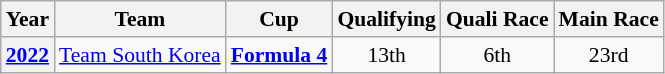<table class="wikitable" style="text-align:center; font-size:90%">
<tr>
<th>Year</th>
<th>Team</th>
<th>Cup</th>
<th>Qualifying</th>
<th>Quali Race</th>
<th>Main Race</th>
</tr>
<tr>
<th><a href='#'>2022</a></th>
<td nowrap align="left"> <a href='#'>Team South Korea</a></td>
<td><a href='#'><strong><span>Formula 4</span></strong></a></td>
<td>13th</td>
<td>6th</td>
<td>23rd</td>
</tr>
</table>
